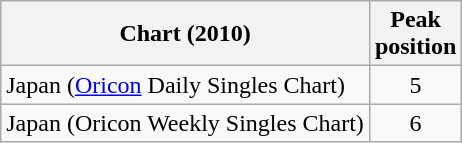<table class="wikitable sortable" border="1">
<tr>
<th>Chart (2010)</th>
<th>Peak<br>position</th>
</tr>
<tr>
<td>Japan (<a href='#'>Oricon</a> Daily Singles Chart)</td>
<td style="text-align:center;">5</td>
</tr>
<tr>
<td>Japan (Oricon Weekly Singles Chart)</td>
<td style="text-align:center;">6</td>
</tr>
</table>
